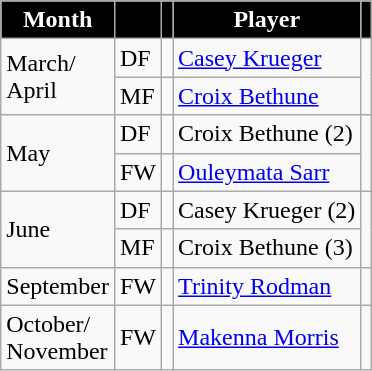<table class="wikitable">
<tr>
<th style="background:#000; color:#fff;" scope="col">Month</th>
<th style="background:#000; color:#fff;" scope="col"></th>
<th style="background:#000; color:#fff;" scope="col"></th>
<th style="background:#000; color:#fff;" scope="col">Player</th>
<th style="background:#000; color:#fff;" scope="col"></th>
</tr>
<tr>
<td rowspan=2>March/<br>April</td>
<td>DF</td>
<td></td>
<td><a href='#'>Casey Krueger</a></td>
<td rowspan=2></td>
</tr>
<tr>
<td>MF</td>
<td></td>
<td><a href='#'>Croix Bethune</a></td>
</tr>
<tr>
<td rowspan=2>May</td>
<td>DF</td>
<td></td>
<td>Croix Bethune (2)</td>
<td rowspan=2></td>
</tr>
<tr>
<td>FW</td>
<td></td>
<td><a href='#'>Ouleymata Sarr</a></td>
</tr>
<tr>
<td rowspan=2>June</td>
<td>DF</td>
<td></td>
<td>Casey Krueger (2)</td>
<td rowspan=2></td>
</tr>
<tr>
<td>MF</td>
<td></td>
<td>Croix Bethune (3)</td>
</tr>
<tr>
<td>September</td>
<td>FW</td>
<td></td>
<td><a href='#'>Trinity Rodman</a></td>
<td></td>
</tr>
<tr>
<td>October/<br>November</td>
<td>FW</td>
<td></td>
<td><a href='#'>Makenna Morris</a></td>
<td></td>
</tr>
</table>
